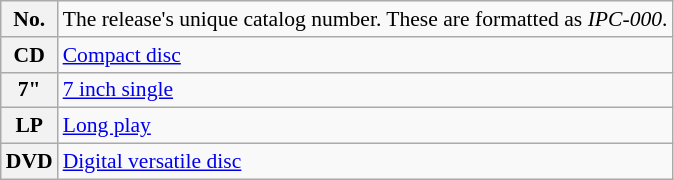<table class="wikitable" style="font-size:90%;">
<tr>
<th>No.</th>
<td>The release's unique catalog number. These are formatted as <em>IPC-000</em>.</td>
</tr>
<tr>
<th>CD</th>
<td><a href='#'>Compact disc</a></td>
</tr>
<tr>
<th>7"</th>
<td><a href='#'>7 inch single</a></td>
</tr>
<tr>
<th>LP</th>
<td><a href='#'>Long play</a></td>
</tr>
<tr>
<th>DVD</th>
<td><a href='#'>Digital versatile disc</a></td>
</tr>
</table>
